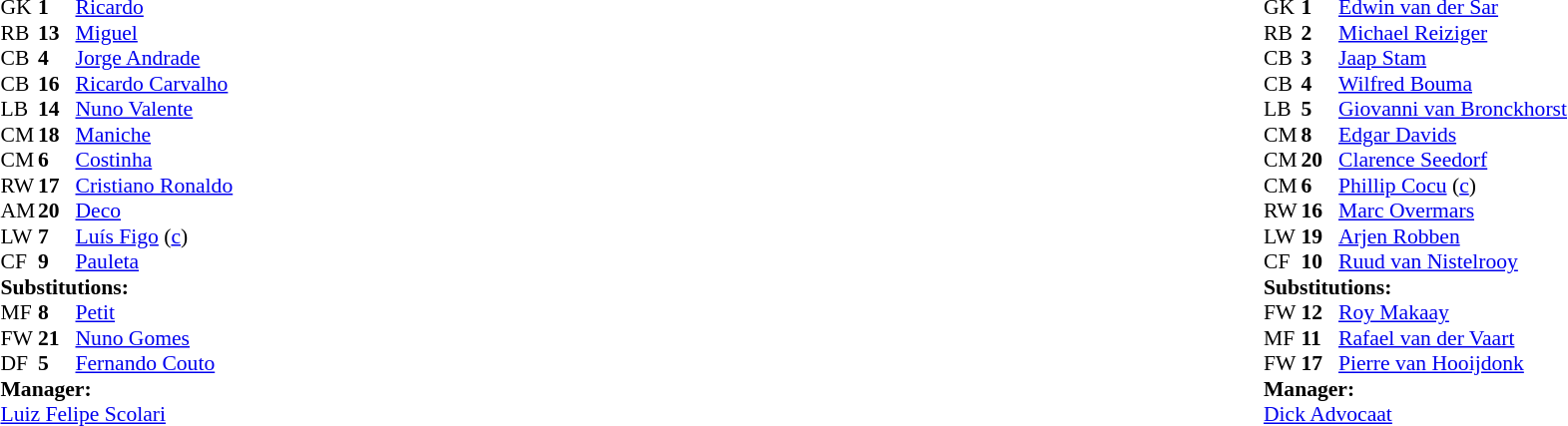<table style="width:100%;">
<tr>
<td style="vertical-align:top; width:40%;"><br><table style="font-size:90%" cellspacing="0" cellpadding="0">
<tr>
<th width="25"></th>
<th width="25"></th>
</tr>
<tr>
<td>GK</td>
<td><strong>1</strong></td>
<td><a href='#'>Ricardo</a></td>
</tr>
<tr>
<td>RB</td>
<td><strong>13</strong></td>
<td><a href='#'>Miguel</a></td>
</tr>
<tr>
<td>CB</td>
<td><strong>4</strong></td>
<td><a href='#'>Jorge Andrade</a></td>
</tr>
<tr>
<td>CB</td>
<td><strong>16</strong></td>
<td><a href='#'>Ricardo Carvalho</a></td>
</tr>
<tr>
<td>LB</td>
<td><strong>14</strong></td>
<td><a href='#'>Nuno Valente</a></td>
<td></td>
</tr>
<tr>
<td>CM</td>
<td><strong>18</strong></td>
<td><a href='#'>Maniche</a></td>
<td></td>
<td></td>
</tr>
<tr>
<td>CM</td>
<td><strong>6</strong></td>
<td><a href='#'>Costinha</a></td>
</tr>
<tr>
<td>RW</td>
<td><strong>17</strong></td>
<td><a href='#'>Cristiano Ronaldo</a></td>
<td></td>
<td></td>
</tr>
<tr>
<td>AM</td>
<td><strong>20</strong></td>
<td><a href='#'>Deco</a></td>
</tr>
<tr>
<td>LW</td>
<td><strong>7</strong></td>
<td><a href='#'>Luís Figo</a> (<a href='#'>c</a>)</td>
<td></td>
</tr>
<tr>
<td>CF</td>
<td><strong>9</strong></td>
<td><a href='#'>Pauleta</a></td>
<td></td>
<td></td>
</tr>
<tr>
<td colspan=3><strong>Substitutions:</strong></td>
</tr>
<tr>
<td>MF</td>
<td><strong>8</strong></td>
<td><a href='#'>Petit</a></td>
<td></td>
<td></td>
</tr>
<tr>
<td>FW</td>
<td><strong>21</strong></td>
<td><a href='#'>Nuno Gomes</a></td>
<td></td>
<td></td>
</tr>
<tr>
<td>DF</td>
<td><strong>5</strong></td>
<td><a href='#'>Fernando Couto</a></td>
<td></td>
<td></td>
</tr>
<tr>
<td colspan=3><strong>Manager:</strong></td>
</tr>
<tr>
<td colspan=3> <a href='#'>Luiz Felipe Scolari</a></td>
</tr>
</table>
</td>
<td valign="top"></td>
<td style="vertical-align:top; width:50%;"><br><table style="font-size:90%; margin:auto;" cellspacing="0" cellpadding="0">
<tr>
<th width=25></th>
<th width=25></th>
</tr>
<tr>
<td>GK</td>
<td><strong>1</strong></td>
<td><a href='#'>Edwin van der Sar</a></td>
</tr>
<tr>
<td>RB</td>
<td><strong>2</strong></td>
<td><a href='#'>Michael Reiziger</a></td>
</tr>
<tr>
<td>CB</td>
<td><strong>3</strong></td>
<td><a href='#'>Jaap Stam</a></td>
</tr>
<tr>
<td>CB</td>
<td><strong>4</strong></td>
<td><a href='#'>Wilfred Bouma</a></td>
<td></td>
<td></td>
</tr>
<tr>
<td>LB</td>
<td><strong>5</strong></td>
<td><a href='#'>Giovanni van Bronckhorst</a></td>
</tr>
<tr>
<td>CM</td>
<td><strong>8</strong></td>
<td><a href='#'>Edgar Davids</a></td>
</tr>
<tr>
<td>CM</td>
<td><strong>20</strong></td>
<td><a href='#'>Clarence Seedorf</a></td>
</tr>
<tr>
<td>CM</td>
<td><strong>6</strong></td>
<td><a href='#'>Phillip Cocu</a> (<a href='#'>c</a>)</td>
</tr>
<tr>
<td>RW</td>
<td><strong>16</strong></td>
<td><a href='#'>Marc Overmars</a></td>
<td></td>
<td></td>
</tr>
<tr>
<td>LW</td>
<td><strong>19</strong></td>
<td><a href='#'>Arjen Robben</a></td>
<td></td>
<td></td>
</tr>
<tr>
<td>CF</td>
<td><strong>10</strong></td>
<td><a href='#'>Ruud van Nistelrooy</a></td>
</tr>
<tr>
<td colspan=3><strong>Substitutions:</strong></td>
</tr>
<tr>
<td>FW</td>
<td><strong>12</strong></td>
<td><a href='#'>Roy Makaay</a></td>
<td></td>
<td></td>
</tr>
<tr>
<td>MF</td>
<td><strong>11</strong></td>
<td><a href='#'>Rafael van der Vaart</a></td>
<td></td>
<td></td>
</tr>
<tr>
<td>FW</td>
<td><strong>17</strong></td>
<td><a href='#'>Pierre van Hooijdonk</a></td>
<td></td>
<td></td>
</tr>
<tr>
<td colspan=3><strong>Manager:</strong></td>
</tr>
<tr>
<td colspan=3><a href='#'>Dick Advocaat</a></td>
</tr>
</table>
</td>
</tr>
</table>
